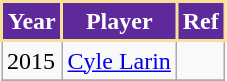<table class="wikitable">
<tr>
<th style="background:#5E299A; color:#FFFFFF; border:2px solid #F8E196;">Year</th>
<th style="background:#5E299A; color:#FFFFFF; border:2px solid #F8E196;">Player</th>
<th style="background:#5E299A; color:#FFFFFF; border:2px solid #F8E196;">Ref</th>
</tr>
<tr>
<td>2015</td>
<td> <a href='#'>Cyle Larin</a></td>
<td></td>
</tr>
<tr>
</tr>
</table>
